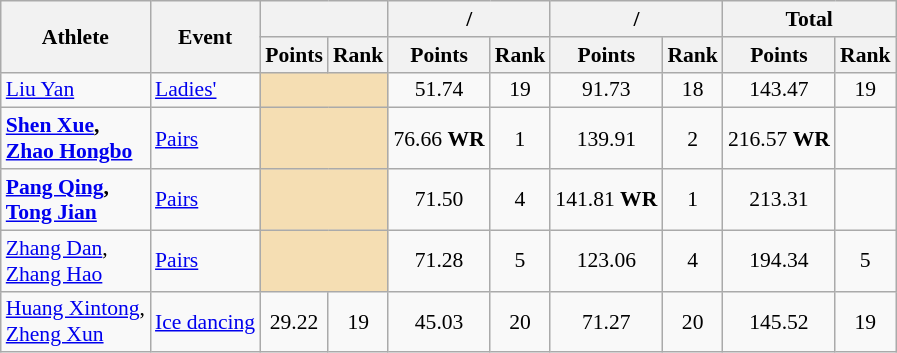<table class="wikitable" style="font-size:90%;">
<tr>
<th rowspan="2">Athlete</th>
<th rowspan="2">Event</th>
<th colspan="2"></th>
<th colspan="2">/</th>
<th colspan="2">/</th>
<th colspan="2">Total</th>
</tr>
<tr>
<th>Points</th>
<th>Rank</th>
<th>Points</th>
<th>Rank</th>
<th>Points</th>
<th>Rank</th>
<th>Points</th>
<th>Rank</th>
</tr>
<tr>
<td><a href='#'>Liu Yan</a></td>
<td><a href='#'>Ladies'</a></td>
<td colspan="2" style="background:wheat;"></td>
<td align=center>51.74</td>
<td align=center>19</td>
<td align=center>91.73</td>
<td align=center>18</td>
<td align=center>143.47</td>
<td align=center>19</td>
</tr>
<tr>
<td><strong><a href='#'>Shen Xue</a>, <br><a href='#'>Zhao Hongbo</a></strong></td>
<td><a href='#'>Pairs</a></td>
<td colspan="2" style="background:wheat;"></td>
<td align=center>76.66 <strong>WR</strong></td>
<td align=center>1</td>
<td align=center>139.91</td>
<td align=center>2</td>
<td align=center>216.57 <strong>WR</strong></td>
<td align=center></td>
</tr>
<tr>
<td><strong><a href='#'>Pang Qing</a>, <br><a href='#'>Tong Jian</a></strong></td>
<td><a href='#'>Pairs</a></td>
<td colspan="2" style="background:wheat;"></td>
<td align=center>71.50</td>
<td align=center>4</td>
<td align=center>141.81 <strong>WR</strong></td>
<td align=center>1</td>
<td align=center>213.31</td>
<td align=center></td>
</tr>
<tr>
<td><a href='#'>Zhang Dan</a>, <br><a href='#'>Zhang Hao</a></td>
<td><a href='#'>Pairs</a></td>
<td colspan="2" style="background:wheat;"></td>
<td align=center>71.28</td>
<td align=center>5</td>
<td align=center>123.06</td>
<td align=center>4</td>
<td align=center>194.34</td>
<td align=center>5</td>
</tr>
<tr>
<td><a href='#'>Huang Xintong</a>, <br><a href='#'>Zheng Xun</a></td>
<td><a href='#'>Ice dancing</a></td>
<td align=center>29.22</td>
<td align=center>19</td>
<td align=center>45.03</td>
<td align=center>20</td>
<td align=center>71.27</td>
<td align=center>20</td>
<td align=center>145.52</td>
<td align=center>19</td>
</tr>
</table>
